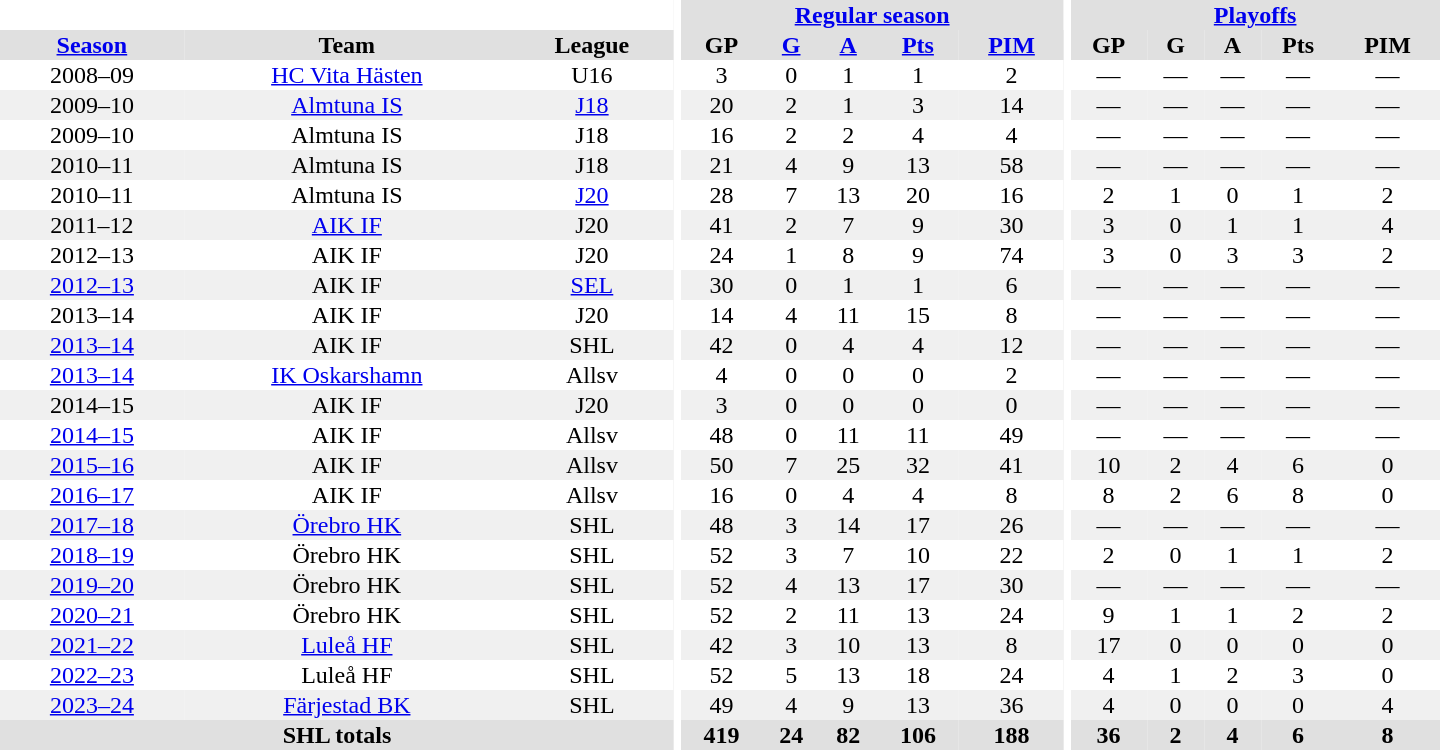<table border="0" cellpadding="1" cellspacing="0" style="text-align:center; width:60em">
<tr bgcolor="#e0e0e0">
<th colspan="3" bgcolor="#ffffff"></th>
<th rowspan="99" bgcolor="#ffffff"></th>
<th colspan="5"><a href='#'>Regular season</a></th>
<th rowspan="99" bgcolor="#ffffff"></th>
<th colspan="5"><a href='#'>Playoffs</a></th>
</tr>
<tr bgcolor="#e0e0e0">
<th><a href='#'>Season</a></th>
<th>Team</th>
<th>League</th>
<th>GP</th>
<th><a href='#'>G</a></th>
<th><a href='#'>A</a></th>
<th><a href='#'>Pts</a></th>
<th><a href='#'>PIM</a></th>
<th>GP</th>
<th>G</th>
<th>A</th>
<th>Pts</th>
<th>PIM</th>
</tr>
<tr>
<td>2008–09</td>
<td><a href='#'>HC Vita Hästen</a></td>
<td>U16</td>
<td>3</td>
<td>0</td>
<td>1</td>
<td>1</td>
<td>2</td>
<td>—</td>
<td>—</td>
<td>—</td>
<td>—</td>
<td>—</td>
</tr>
<tr bgcolor="#f0f0f0">
<td>2009–10</td>
<td><a href='#'>Almtuna IS</a></td>
<td><a href='#'>J18</a></td>
<td>20</td>
<td>2</td>
<td>1</td>
<td>3</td>
<td>14</td>
<td>—</td>
<td>—</td>
<td>—</td>
<td>—</td>
<td>—</td>
</tr>
<tr>
<td>2009–10</td>
<td>Almtuna IS</td>
<td>J18</td>
<td>16</td>
<td>2</td>
<td>2</td>
<td>4</td>
<td>4</td>
<td>—</td>
<td>—</td>
<td>—</td>
<td>—</td>
<td>—</td>
</tr>
<tr bgcolor="#f0f0f0">
<td>2010–11</td>
<td>Almtuna IS</td>
<td>J18</td>
<td>21</td>
<td>4</td>
<td>9</td>
<td>13</td>
<td>58</td>
<td>—</td>
<td>—</td>
<td>—</td>
<td>—</td>
<td>—</td>
</tr>
<tr>
<td>2010–11</td>
<td>Almtuna IS</td>
<td><a href='#'>J20</a></td>
<td>28</td>
<td>7</td>
<td>13</td>
<td>20</td>
<td>16</td>
<td>2</td>
<td>1</td>
<td>0</td>
<td>1</td>
<td>2</td>
</tr>
<tr bgcolor="#f0f0f0">
<td>2011–12</td>
<td><a href='#'>AIK IF</a></td>
<td>J20</td>
<td>41</td>
<td>2</td>
<td>7</td>
<td>9</td>
<td>30</td>
<td>3</td>
<td>0</td>
<td>1</td>
<td>1</td>
<td>4</td>
</tr>
<tr>
<td>2012–13</td>
<td>AIK IF</td>
<td>J20</td>
<td>24</td>
<td>1</td>
<td>8</td>
<td>9</td>
<td>74</td>
<td>3</td>
<td>0</td>
<td>3</td>
<td>3</td>
<td>2</td>
</tr>
<tr bgcolor="#f0f0f0">
<td><a href='#'>2012–13</a></td>
<td>AIK IF</td>
<td><a href='#'>SEL</a></td>
<td>30</td>
<td>0</td>
<td>1</td>
<td>1</td>
<td>6</td>
<td>—</td>
<td>—</td>
<td>—</td>
<td>—</td>
<td>—</td>
</tr>
<tr>
<td>2013–14</td>
<td>AIK IF</td>
<td>J20</td>
<td>14</td>
<td>4</td>
<td>11</td>
<td>15</td>
<td>8</td>
<td>—</td>
<td>—</td>
<td>—</td>
<td>—</td>
<td>—</td>
</tr>
<tr bgcolor="#f0f0f0">
<td><a href='#'>2013–14</a></td>
<td>AIK IF</td>
<td>SHL</td>
<td>42</td>
<td>0</td>
<td>4</td>
<td>4</td>
<td>12</td>
<td>—</td>
<td>—</td>
<td>—</td>
<td>—</td>
<td>—</td>
</tr>
<tr>
<td><a href='#'>2013–14</a></td>
<td><a href='#'>IK Oskarshamn</a></td>
<td>Allsv</td>
<td>4</td>
<td>0</td>
<td>0</td>
<td>0</td>
<td>2</td>
<td>—</td>
<td>—</td>
<td>—</td>
<td>—</td>
<td>—</td>
</tr>
<tr bgcolor="#f0f0f0">
<td>2014–15</td>
<td>AIK IF</td>
<td>J20</td>
<td>3</td>
<td>0</td>
<td>0</td>
<td>0</td>
<td>0</td>
<td>—</td>
<td>—</td>
<td>—</td>
<td>—</td>
<td>—</td>
</tr>
<tr>
<td><a href='#'>2014–15</a></td>
<td>AIK IF</td>
<td>Allsv</td>
<td>48</td>
<td>0</td>
<td>11</td>
<td>11</td>
<td>49</td>
<td>—</td>
<td>—</td>
<td>—</td>
<td>—</td>
<td>—</td>
</tr>
<tr bgcolor="#f0f0f0">
<td><a href='#'>2015–16</a></td>
<td>AIK IF</td>
<td>Allsv</td>
<td>50</td>
<td>7</td>
<td>25</td>
<td>32</td>
<td>41</td>
<td>10</td>
<td>2</td>
<td>4</td>
<td>6</td>
<td>0</td>
</tr>
<tr>
<td><a href='#'>2016–17</a></td>
<td>AIK IF</td>
<td>Allsv</td>
<td>16</td>
<td>0</td>
<td>4</td>
<td>4</td>
<td>8</td>
<td>8</td>
<td>2</td>
<td>6</td>
<td>8</td>
<td>0</td>
</tr>
<tr bgcolor="#f0f0f0">
<td><a href='#'>2017–18</a></td>
<td><a href='#'>Örebro HK</a></td>
<td>SHL</td>
<td>48</td>
<td>3</td>
<td>14</td>
<td>17</td>
<td>26</td>
<td>—</td>
<td>—</td>
<td>—</td>
<td>—</td>
<td>—</td>
</tr>
<tr>
<td><a href='#'>2018–19</a></td>
<td>Örebro HK</td>
<td>SHL</td>
<td>52</td>
<td>3</td>
<td>7</td>
<td>10</td>
<td>22</td>
<td>2</td>
<td>0</td>
<td>1</td>
<td>1</td>
<td>2</td>
</tr>
<tr bgcolor="#f0f0f0">
<td><a href='#'>2019–20</a></td>
<td>Örebro HK</td>
<td>SHL</td>
<td>52</td>
<td>4</td>
<td>13</td>
<td>17</td>
<td>30</td>
<td>—</td>
<td>—</td>
<td>—</td>
<td>—</td>
<td>—</td>
</tr>
<tr>
<td><a href='#'>2020–21</a></td>
<td>Örebro HK</td>
<td>SHL</td>
<td>52</td>
<td>2</td>
<td>11</td>
<td>13</td>
<td>24</td>
<td>9</td>
<td>1</td>
<td>1</td>
<td>2</td>
<td>2</td>
</tr>
<tr bgcolor="#f0f0f0">
<td><a href='#'>2021–22</a></td>
<td><a href='#'>Luleå HF</a></td>
<td>SHL</td>
<td>42</td>
<td>3</td>
<td>10</td>
<td>13</td>
<td>8</td>
<td>17</td>
<td>0</td>
<td>0</td>
<td>0</td>
<td>0</td>
</tr>
<tr>
<td><a href='#'>2022–23</a></td>
<td>Luleå HF</td>
<td>SHL</td>
<td>52</td>
<td>5</td>
<td>13</td>
<td>18</td>
<td>24</td>
<td>4</td>
<td>1</td>
<td>2</td>
<td>3</td>
<td>0</td>
</tr>
<tr bgcolor="#f0f0f0">
<td><a href='#'>2023–24</a></td>
<td><a href='#'>Färjestad BK</a></td>
<td>SHL</td>
<td>49</td>
<td>4</td>
<td>9</td>
<td>13</td>
<td>36</td>
<td>4</td>
<td>0</td>
<td>0</td>
<td>0</td>
<td>4</td>
</tr>
<tr bgcolor="#e0e0e0">
<th colspan="3">SHL totals</th>
<th>419</th>
<th>24</th>
<th>82</th>
<th>106</th>
<th>188</th>
<th>36</th>
<th>2</th>
<th>4</th>
<th>6</th>
<th>8</th>
</tr>
</table>
